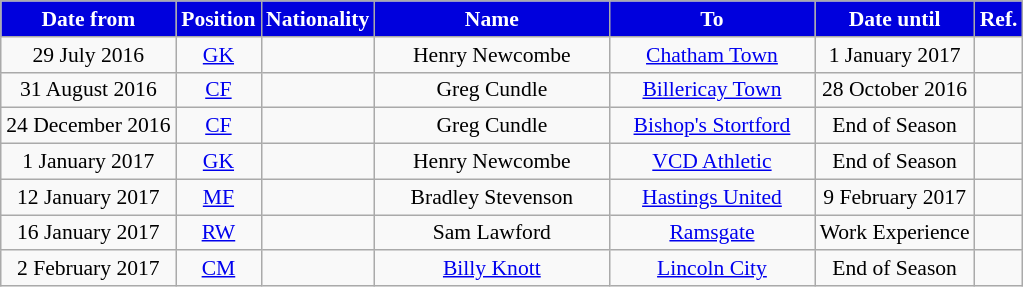<table class="wikitable"  style="text-align:center; font-size:90%; ">
<tr>
<th style="background:#0000DD; color:#FFFFFF; width:110px;">Date from</th>
<th style="background:#0000DD; color:#FFFFFF; width:50px;">Position</th>
<th style="background:#0000DD; color:#FFFFFF; width:50px;">Nationality</th>
<th style="background:#0000DD; color:#FFFFFF; width:150px;">Name</th>
<th style="background:#0000DD; color:#FFFFFF; width:130px;">To</th>
<th style="background:#0000DD; color:#FFFFFF; width:100px;">Date until</th>
<th style="background:#0000DD; color:#FFFFFF; width:25px;">Ref.</th>
</tr>
<tr>
<td>29 July 2016</td>
<td><a href='#'>GK</a></td>
<td></td>
<td>Henry Newcombe</td>
<td><a href='#'>Chatham Town</a></td>
<td>1 January 2017</td>
<td></td>
</tr>
<tr>
<td>31 August 2016</td>
<td><a href='#'>CF</a></td>
<td></td>
<td>Greg Cundle</td>
<td><a href='#'>Billericay Town</a></td>
<td>28 October 2016</td>
<td></td>
</tr>
<tr>
<td>24 December 2016</td>
<td><a href='#'>CF</a></td>
<td></td>
<td>Greg Cundle</td>
<td><a href='#'>Bishop's Stortford</a></td>
<td>End of Season</td>
<td></td>
</tr>
<tr>
<td>1 January 2017</td>
<td><a href='#'>GK</a></td>
<td></td>
<td>Henry Newcombe</td>
<td><a href='#'>VCD Athletic</a></td>
<td>End of Season</td>
<td></td>
</tr>
<tr>
<td>12 January 2017</td>
<td><a href='#'>MF</a></td>
<td></td>
<td>Bradley Stevenson</td>
<td><a href='#'>Hastings United</a></td>
<td>9 February 2017</td>
<td></td>
</tr>
<tr>
<td>16 January 2017</td>
<td><a href='#'>RW</a></td>
<td></td>
<td>Sam Lawford</td>
<td><a href='#'>Ramsgate</a></td>
<td>Work Experience</td>
<td></td>
</tr>
<tr>
<td>2 February 2017</td>
<td><a href='#'>CM</a></td>
<td></td>
<td><a href='#'>Billy Knott</a></td>
<td><a href='#'>Lincoln City</a></td>
<td>End of Season</td>
<td></td>
</tr>
</table>
